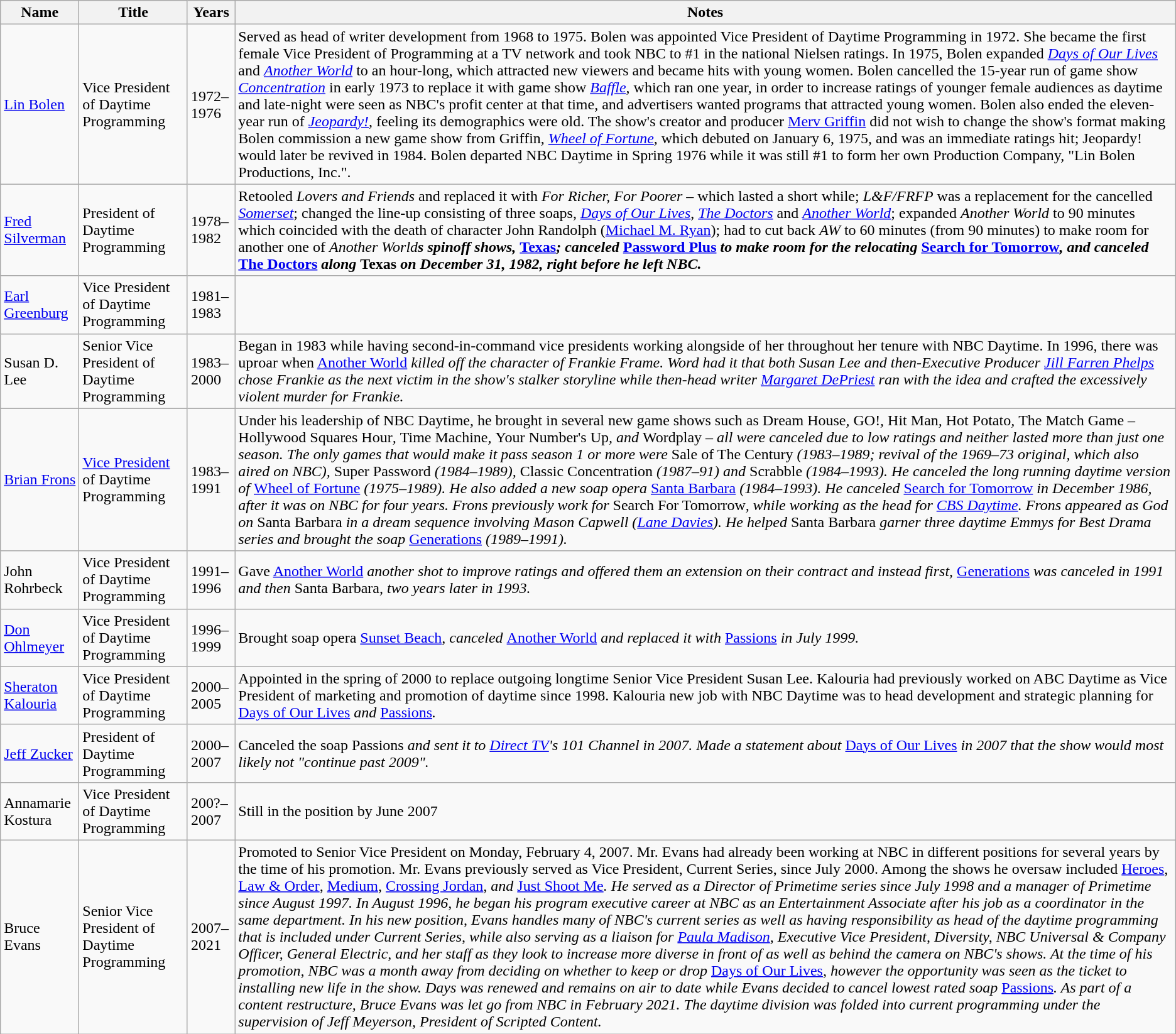<table class="wikitable">
<tr>
<th>Name</th>
<th>Title</th>
<th>Years</th>
<th>Notes</th>
</tr>
<tr>
<td><a href='#'>Lin Bolen</a></td>
<td>Vice President of Daytime Programming</td>
<td>1972–1976</td>
<td>Served as head of writer development from 1968 to 1975. Bolen was appointed Vice President of Daytime Programming in 1972.  She became the first female Vice President of Programming at a TV network and took NBC to #1 in the national Nielsen ratings. In 1975, Bolen expanded <em><a href='#'>Days of Our Lives</a></em> and <em><a href='#'>Another World</a></em> to an hour-long, which attracted new viewers and became hits with young women. Bolen cancelled the 15-year run of game show <em><a href='#'>Concentration</a></em> in early 1973 to replace it with game show <em><a href='#'>Baffle</a></em>, which ran one year, in order to increase ratings of younger female audiences as daytime and late-night were seen as NBC's profit center at that time, and advertisers wanted programs that attracted young women. Bolen also ended the eleven-year run of <em><a href='#'>Jeopardy!</a></em>, feeling its demographics were old. The show's creator and producer <a href='#'>Merv Griffin</a> did not wish to change the show's format making Bolen commission a new game show from Griffin, <em><a href='#'>Wheel of Fortune</a></em>, which debuted on January 6, 1975, and was an immediate ratings hit; Jeopardy! would later be revived in 1984. Bolen departed NBC Daytime in Spring 1976 while it was still #1 to form her own Production Company, "Lin Bolen Productions, Inc.".</td>
</tr>
<tr>
<td><a href='#'>Fred Silverman</a></td>
<td>President of Daytime Programming</td>
<td>1978–1982</td>
<td>Retooled <em>Lovers and Friends</em> and replaced it with <em>For Richer, For Poorer</em> – which lasted a short while; <em>L&F/FRFP</em> was a replacement for the cancelled <em><a href='#'>Somerset</a></em>; changed the line-up consisting of three soaps, <em><a href='#'>Days of Our Lives</a></em>, <em><a href='#'>The Doctors</a></em> and <em><a href='#'>Another World</a></em>; expanded <em>Another World</em> to 90 minutes which coincided with the death of character John Randolph (<a href='#'>Michael M. Ryan</a>); had to cut back <em>AW</em> to 60 minutes (from 90 minutes) to make room for another one of <em>Another World<strong>s spinoff shows, </em><a href='#'>Texas</a><em>; canceled </em><a href='#'>Password Plus</a><em> to make room for the relocating </em><a href='#'>Search for Tomorrow</a><em>, and canceled </em><a href='#'>The Doctors</a><em> along </em>Texas<em> on December 31, 1982, right before he left NBC.</td>
</tr>
<tr>
<td><a href='#'>Earl Greenburg</a></td>
<td>Vice President of Daytime Programming</td>
<td>1981–1983</td>
<td></td>
</tr>
<tr>
<td>Susan D. Lee</td>
<td>Senior Vice President of Daytime Programming</td>
<td>1983–2000</td>
<td>Began in 1983 while having second-in-command vice presidents working alongside of her throughout her tenure with NBC Daytime. In 1996, there was uproar when </em><a href='#'>Another World</a><em> killed off the character of Frankie Frame. Word had it that both Susan Lee and then-Executive Producer <a href='#'>Jill Farren Phelps</a> chose Frankie as the next victim in the show's stalker storyline while then-head writer <a href='#'>Margaret DePriest</a> ran with the idea and crafted the excessively violent murder for Frankie.</td>
</tr>
<tr>
<td><a href='#'>Brian Frons</a></td>
<td><a href='#'>Vice President</a> of Daytime Programming</td>
<td>1983–1991</td>
<td>Under his leadership of NBC Daytime, he brought in several new game shows such as </em>Dream House<em>, </em>GO!<em>, </em>Hit Man<em>, </em>Hot Potato<em>, </em>The Match Game – Hollywood Squares Hour<em>, </em>Time Machine<em>, </em>Your Number's Up<em>, and </em>Wordplay<em> – all were canceled due to low ratings and neither lasted more than just one season. The only games that would make it pass season 1 or more were </em>Sale of The Century<em> (1983–1989; revival of the 1969–73 original, which also aired on NBC), </em>Super Password<em> (1984–1989), </em>Classic Concentration<em> (1987–91) and </em>Scrabble<em> (1984–1993). He canceled the long running daytime version of </em><a href='#'>Wheel of Fortune</a><em> (1975–1989). He also added a new soap opera </em><a href='#'>Santa Barbara</a><em> (1984–1993). He canceled </em><a href='#'>Search for Tomorrow</a><em> in December 1986, after it was on NBC for four years. Frons previously work for </em>Search For Tomorrow<em>, while working as the head for <a href='#'>CBS Daytime</a>. Frons appeared as God on </em>Santa Barbara<em> in a dream sequence involving Mason Capwell (<a href='#'>Lane Davies</a>). He helped </em>Santa Barbara<em> garner three daytime Emmys for Best Drama series and brought the soap </em><a href='#'>Generations</a><em> (1989–1991).</td>
</tr>
<tr>
<td>John Rohrbeck</td>
<td>Vice President of Daytime Programming</td>
<td>1991–1996</td>
<td>Gave </em><a href='#'>Another World</a><em> another shot to improve ratings and offered them an extension on their contract and instead first, </em><a href='#'>Generations</a><em> was canceled in 1991 and then </em>Santa Barbara<em>, two years later in 1993.</td>
</tr>
<tr>
<td><a href='#'>Don Ohlmeyer</a></td>
<td>Vice President of Daytime Programming</td>
<td>1996–1999</td>
<td>Brought soap opera </em><a href='#'>Sunset Beach</a><em>, canceled </em><a href='#'>Another World</a><em> and replaced it with </em><a href='#'>Passions</a><em> in July 1999.</td>
</tr>
<tr>
<td><a href='#'>Sheraton Kalouria</a></td>
<td>Vice President of Daytime Programming</td>
<td>2000–2005</td>
<td>Appointed in the spring of 2000 to replace outgoing longtime Senior Vice President Susan Lee. Kalouria had previously worked on ABC Daytime as Vice President of marketing and promotion of daytime since 1998. Kalouria new job with NBC Daytime was to head development and strategic planning for </em><a href='#'>Days of Our Lives</a><em> and </em><a href='#'>Passions</a><em>.</td>
</tr>
<tr>
<td><a href='#'>Jeff Zucker</a></td>
<td>President of Daytime Programming</td>
<td>2000–2007</td>
<td>Canceled the soap </em>Passions<em> and sent it to <a href='#'>Direct TV</a>'s 101 Channel in 2007. Made a statement about </em><a href='#'>Days of Our Lives</a><em> in 2007 that the show would most likely not "continue past 2009".</td>
</tr>
<tr>
<td>Annamarie Kostura</td>
<td>Vice President of Daytime Programming</td>
<td>200?–2007</td>
<td>Still in the position by June 2007</td>
</tr>
<tr>
<td>Bruce Evans</td>
<td>Senior Vice President of Daytime Programming</td>
<td>2007–2021</td>
<td>Promoted to Senior Vice President on Monday, February 4, 2007. Mr. Evans had already been working at NBC in different positions for several years by the time of his promotion. Mr. Evans previously served as Vice President, Current Series, since July 2000. Among the shows he oversaw included </em><a href='#'>Heroes</a><em>, </em><a href='#'>Law & Order</a><em>, </em><a href='#'>Medium</a><em>, </em><a href='#'>Crossing Jordan</a><em>, and </em><a href='#'>Just Shoot Me</a><em>. He served as a Director of Primetime series since July 1998 and a manager of Primetime since August 1997. In August 1996, he began his program executive career at NBC as an Entertainment Associate after his job as a coordinator in the same department. In his new position, Evans handles many of NBC's current series as well as having responsibility as head of the daytime programming that is included under Current Series, while also serving as a liaison for <a href='#'>Paula Madison</a>, Executive Vice President, Diversity, NBC Universal & Company Officer, General Electric, and her staff as they look to increase more diverse in front of as well as behind the camera on NBC's shows. At the time of his promotion, NBC was a month away from deciding on whether to keep or drop </em><a href='#'>Days of Our Lives</a><em>, however the opportunity was seen as the ticket to installing new life in the show. Days was renewed and remains on air to date while Evans decided to cancel lowest rated soap </em><a href='#'>Passions</a><em>. As part of a content restructure, Bruce Evans was let go from NBC in February 2021. The daytime division was folded into current programming under the supervision of Jeff Meyerson, President of Scripted Content.</td>
</tr>
</table>
